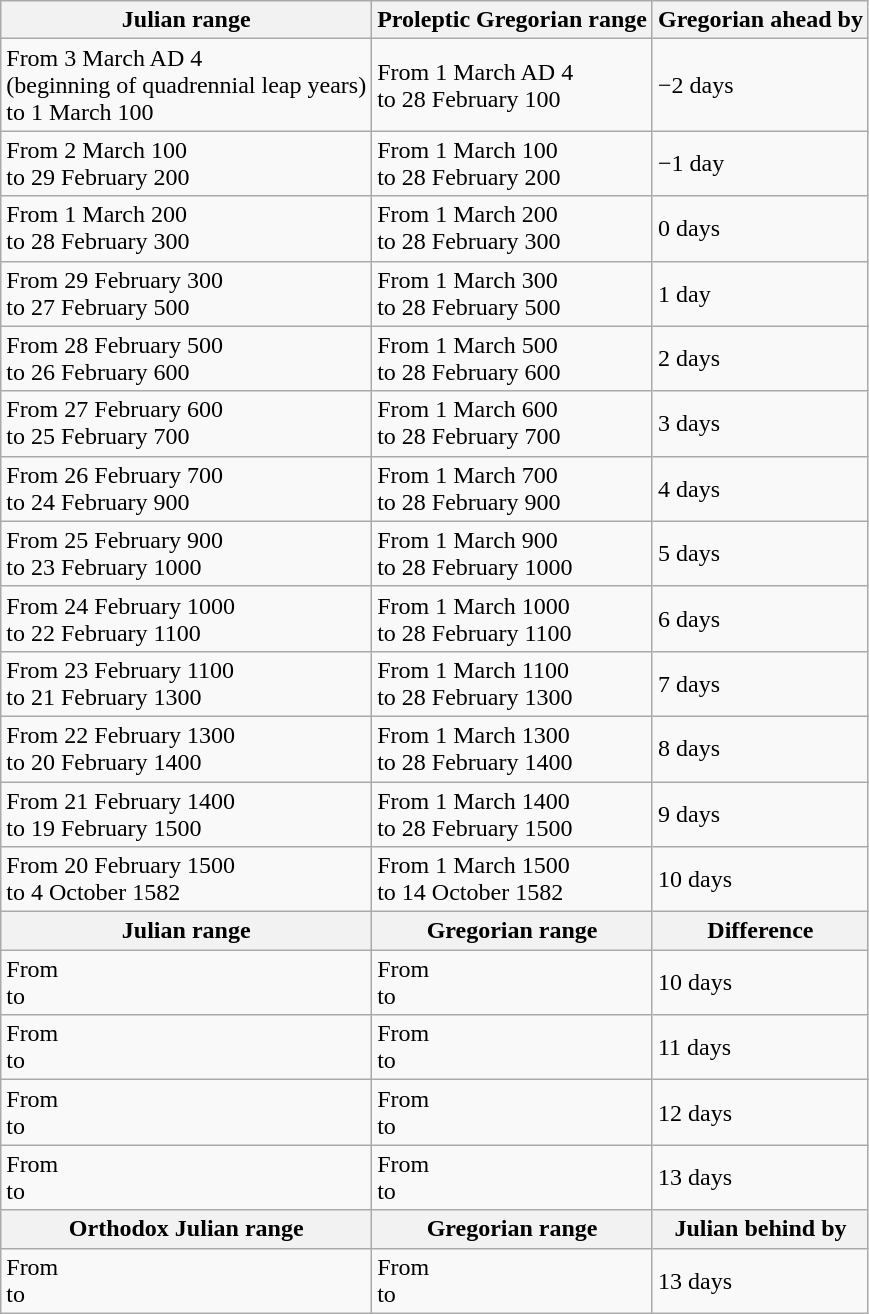<table class="wikitable">
<tr>
<th>Julian range</th>
<th>Proleptic Gregorian range</th>
<th>Gregorian ahead by</th>
</tr>
<tr>
<td>From 3 March AD 4 <br>(beginning of quadrennial leap years)<br> to 1 March 100</td>
<td>From 1 March AD 4 <br> to 28 February 100</td>
<td>−2 days</td>
</tr>
<tr>
<td>From 2 March 100 <br> to 29 February 200</td>
<td>From 1 March 100 <br> to 28 February 200</td>
<td>−1 day</td>
</tr>
<tr>
<td>From 1 March 200 <br> to 28 February 300</td>
<td>From 1 March 200 <br> to 28 February 300</td>
<td>0 days</td>
</tr>
<tr>
<td>From 29 February 300 <br> to 27 February 500</td>
<td>From 1 March 300 <br> to 28 February 500</td>
<td>1 day</td>
</tr>
<tr>
<td>From 28 February 500 <br> to 26 February 600</td>
<td>From 1 March 500 <br> to 28 February 600</td>
<td>2 days</td>
</tr>
<tr>
<td>From 27 February 600 <br> to 25 February 700</td>
<td>From 1 March 600 <br> to 28 February 700</td>
<td>3 days</td>
</tr>
<tr>
<td>From 26 February 700 <br> to 24 February 900</td>
<td>From 1 March 700 <br> to 28 February 900</td>
<td>4 days</td>
</tr>
<tr>
<td>From 25 February 900 <br> to 23 February 1000</td>
<td>From 1 March 900 <br> to 28 February 1000</td>
<td>5 days</td>
</tr>
<tr>
<td>From 24 February 1000 <br> to 22 February 1100</td>
<td>From 1 March 1000 <br> to 28 February 1100</td>
<td>6 days</td>
</tr>
<tr>
<td>From 23 February 1100 <br> to 21 February 1300</td>
<td>From 1 March 1100 <br> to 28 February 1300</td>
<td>7 days</td>
</tr>
<tr>
<td>From 22 February 1300 <br> to 20 February 1400</td>
<td>From 1 March 1300 <br> to 28 February 1400</td>
<td>8 days</td>
</tr>
<tr>
<td>From 21 February 1400 <br> to 19 February 1500</td>
<td>From 1 March 1400 <br> to 28 February 1500</td>
<td>9 days</td>
</tr>
<tr>
<td>From 20 February 1500 <br> to 4 October 1582</td>
<td>From 1 March 1500 <br> to 14 October 1582</td>
<td>10 days</td>
</tr>
<tr>
<th>Julian range</th>
<th>Gregorian range</th>
<th>Difference</th>
</tr>
<tr>
<td>From  <br> to </td>
<td>From  <br> to </td>
<td>10 days</td>
</tr>
<tr>
<td>From  <br> to </td>
<td>From  <br> to </td>
<td>11 days</td>
</tr>
<tr>
<td>From  <br> to </td>
<td>From  <br> to </td>
<td>12 days</td>
</tr>
<tr>
<td>From  <br> to </td>
<td>From  <br> to </td>
<td>13 days</td>
</tr>
<tr>
<th>Orthodox Julian range</th>
<th>Gregorian range</th>
<th>Julian behind by</th>
</tr>
<tr>
<td>From  <br> to </td>
<td>From  <br> to </td>
<td>13 days</td>
</tr>
</table>
